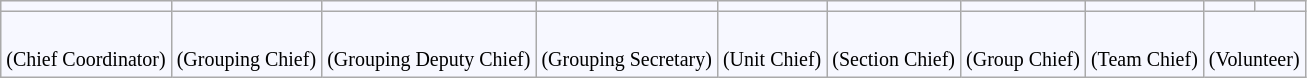<table class="wikitable" style="text-align: center; background-color:#f7f8ff;">
<tr align="center">
<td></td>
<td></td>
<td></td>
<td></td>
<td></td>
<td></td>
<td></td>
<td></td>
<td></td>
<td></td>
</tr>
<tr align="center">
<td><br><small>(Chief Coordinator)</small></td>
<td><br><small>(Grouping Chief)</small></td>
<td><br><small>(Grouping Deputy Chief)</small></td>
<td><br><small>(Grouping Secretary)</small></td>
<td><br><small>(Unit Chief)</small></td>
<td><br><small>(Section Chief)</small></td>
<td><br><small>(Group Chief)</small></td>
<td><br><small>(Team Chief)</small></td>
<td colspan="2"><br><small>(Volunteer)</small></td>
</tr>
</table>
